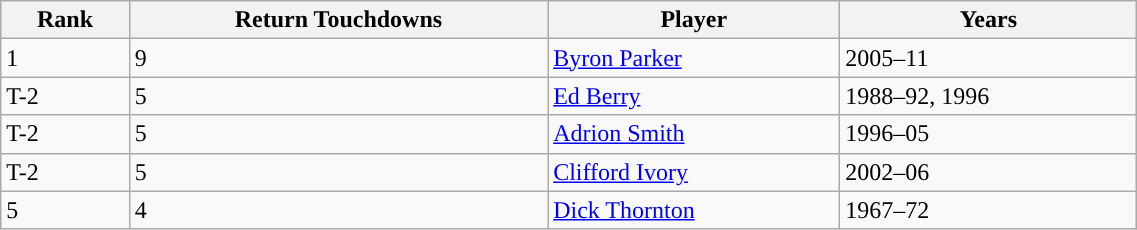<table class="wikitable" style="width:60%;">
<tr>
<th>Rank</th>
<th>Return Touchdowns</th>
<th>Player</th>
<th>Years</th>
</tr>
<tr>
<td>1</td>
<td>9</td>
<td><a href='#'>Byron Parker</a></td>
<td>2005–11</td>
</tr>
<tr>
<td>T-2</td>
<td>5</td>
<td><a href='#'>Ed Berry</a></td>
<td>1988–92, 1996</td>
</tr>
<tr>
<td>T-2</td>
<td>5</td>
<td><a href='#'>Adrion Smith</a></td>
<td>1996–05</td>
</tr>
<tr>
<td>T-2</td>
<td>5</td>
<td><a href='#'>Clifford Ivory</a></td>
<td>2002–06</td>
</tr>
<tr>
<td>5</td>
<td>4</td>
<td><a href='#'>Dick Thornton</a></td>
<td>1967–72</td>
</tr>
</table>
